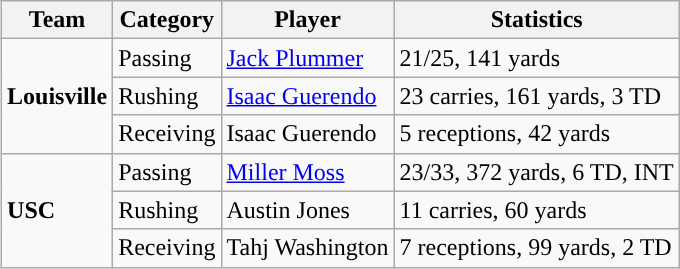<table class="wikitable" style="float: right;">
<tr>
<th>Team</th>
<th>Category</th>
<th>Player</th>
<th>Statistics</th>
</tr>
<tr>
<td rowspan=3><strong>Louisville</strong></td>
<td>Passing</td>
<td><a href='#'>Jack Plummer</a></td>
<td>21/25, 141 yards</td>
</tr>
<tr>
<td>Rushing</td>
<td><a href='#'>Isaac Guerendo</a></td>
<td>23 carries, 161 yards, 3 TD</td>
</tr>
<tr>
<td>Receiving</td>
<td>Isaac Guerendo</td>
<td>5 receptions, 42 yards</td>
</tr>
<tr>
<td rowspan=3><strong>USC</strong></td>
<td>Passing</td>
<td><a href='#'>Miller Moss</a></td>
<td>23/33, 372 yards, 6 TD, INT</td>
</tr>
<tr>
<td>Rushing</td>
<td>Austin Jones</td>
<td>11 carries, 60 yards</td>
</tr>
<tr>
<td>Receiving</td>
<td>Tahj Washington</td>
<td>7 receptions, 99 yards, 2 TD</td>
</tr>
</table>
